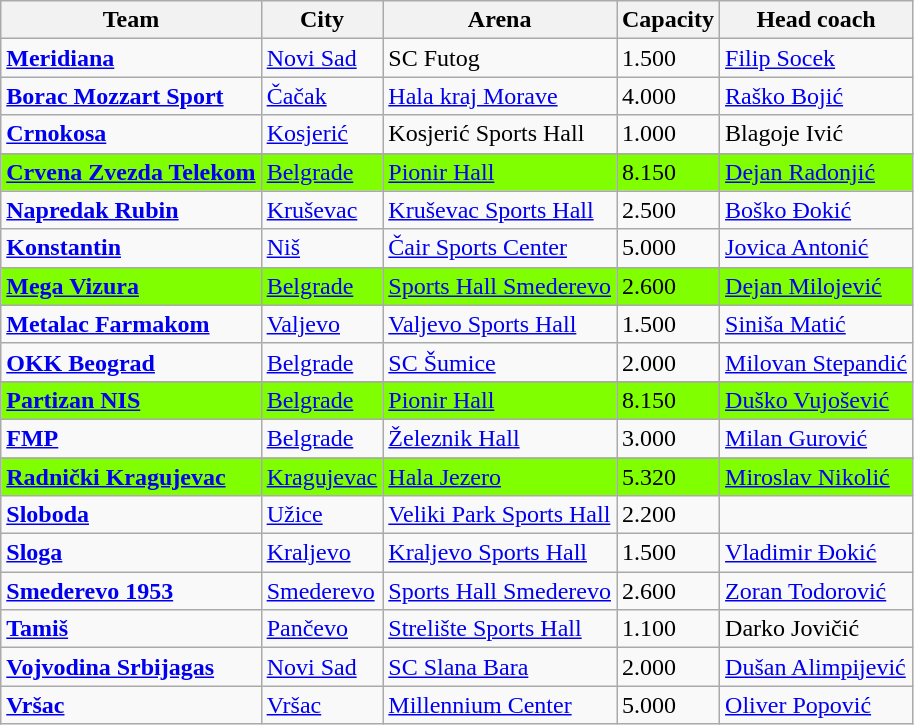<table class="wikitable sortable">
<tr>
<th>Team</th>
<th>City</th>
<th>Arena</th>
<th>Capacity</th>
<th>Head coach</th>
</tr>
<tr>
<td><strong><a href='#'>Meridiana</a></strong></td>
<td><a href='#'>Novi Sad</a></td>
<td>SC Futog</td>
<td>1.500</td>
<td><a href='#'>Filip Socek</a></td>
</tr>
<tr>
<td><strong><a href='#'>Borac Mozzart Sport</a></strong></td>
<td><a href='#'>Čačak</a></td>
<td><a href='#'>Hala kraj Morave</a></td>
<td>4.000</td>
<td><a href='#'>Raško Bojić</a></td>
</tr>
<tr>
<td><strong><a href='#'>Crnokosa</a></strong></td>
<td><a href='#'>Kosjerić</a></td>
<td>Kosjerić Sports Hall</td>
<td>1.000</td>
<td>Blagoje Ivić</td>
</tr>
<tr>
</tr>
<tr bgcolor="#7fff00">
<td><strong><a href='#'>Crvena Zvezda Telekom</a></strong></td>
<td><a href='#'>Belgrade</a></td>
<td><a href='#'>Pionir Hall</a></td>
<td>8.150</td>
<td><a href='#'>Dejan Radonjić</a></td>
</tr>
<tr>
<td><strong><a href='#'>Napredak Rubin</a></strong></td>
<td><a href='#'>Kruševac</a></td>
<td><a href='#'>Kruševac Sports Hall</a></td>
<td>2.500</td>
<td><a href='#'>Boško Đokić</a></td>
</tr>
<tr>
<td><strong><a href='#'>Konstantin</a></strong></td>
<td><a href='#'>Niš</a></td>
<td><a href='#'>Čair Sports Center</a></td>
<td>5.000</td>
<td><a href='#'>Jovica Antonić</a></td>
</tr>
<tr bgcolor="#7fff00">
<td><strong><a href='#'>Mega Vizura</a></strong></td>
<td><a href='#'>Belgrade</a></td>
<td><a href='#'>Sports Hall Smederevo</a></td>
<td>2.600</td>
<td><a href='#'>Dejan Milojević</a></td>
</tr>
<tr>
<td><strong><a href='#'>Metalac Farmakom</a></strong></td>
<td><a href='#'>Valjevo</a></td>
<td><a href='#'>Valjevo Sports Hall</a></td>
<td>1.500</td>
<td><a href='#'>Siniša Matić</a></td>
</tr>
<tr>
<td><strong><a href='#'>OKK Beograd</a></strong></td>
<td><a href='#'>Belgrade</a></td>
<td><a href='#'>SC Šumice</a></td>
<td>2.000</td>
<td><a href='#'>Milovan Stepandić</a></td>
</tr>
<tr>
</tr>
<tr bgcolor="#7fff00">
<td><strong><a href='#'>Partizan NIS</a></strong></td>
<td><a href='#'>Belgrade</a></td>
<td><a href='#'>Pionir Hall</a></td>
<td>8.150</td>
<td><a href='#'>Duško Vujošević</a></td>
</tr>
<tr>
<td><strong><a href='#'>FMP</a></strong></td>
<td><a href='#'>Belgrade</a></td>
<td><a href='#'>Železnik Hall</a></td>
<td>3.000</td>
<td><a href='#'>Milan Gurović</a></td>
</tr>
<tr>
</tr>
<tr bgcolor="#7fff00">
<td><strong><a href='#'>Radnički Kragujevac</a></strong></td>
<td><a href='#'>Kragujevac</a></td>
<td><a href='#'>Hala Jezero</a></td>
<td>5.320</td>
<td><a href='#'>Miroslav Nikolić</a></td>
</tr>
<tr>
<td><strong><a href='#'>Sloboda</a></strong></td>
<td><a href='#'>Užice</a></td>
<td><a href='#'>Veliki Park Sports Hall</a></td>
<td>2.200</td>
<td></td>
</tr>
<tr>
<td><strong><a href='#'>Sloga</a></strong></td>
<td><a href='#'>Kraljevo</a></td>
<td><a href='#'>Kraljevo Sports Hall</a></td>
<td>1.500</td>
<td><a href='#'>Vladimir Đokić</a></td>
</tr>
<tr>
<td><strong><a href='#'>Smederevo 1953</a></strong></td>
<td><a href='#'>Smederevo</a></td>
<td><a href='#'>Sports Hall Smederevo</a></td>
<td>2.600</td>
<td><a href='#'>Zoran Todorović</a></td>
</tr>
<tr>
<td><strong><a href='#'>Tamiš</a></strong></td>
<td><a href='#'>Pančevo</a></td>
<td><a href='#'>Strelište Sports Hall</a></td>
<td>1.100</td>
<td>Darko Jovičić</td>
</tr>
<tr>
<td><strong><a href='#'>Vojvodina Srbijagas</a></strong></td>
<td><a href='#'>Novi Sad</a></td>
<td><a href='#'>SC Slana Bara</a></td>
<td>2.000</td>
<td><a href='#'>Dušan Alimpijević</a></td>
</tr>
<tr>
<td><strong><a href='#'>Vršac</a></strong></td>
<td><a href='#'>Vršac</a></td>
<td><a href='#'>Millennium Center</a></td>
<td>5.000</td>
<td><a href='#'>Oliver Popović</a></td>
</tr>
</table>
